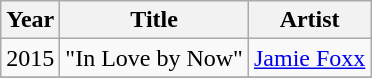<table class="wikitable">
<tr>
<th>Year</th>
<th>Title</th>
<th class="unsortable">Artist</th>
</tr>
<tr>
<td>2015</td>
<td>"In Love by Now"</td>
<td><a href='#'>Jamie Foxx</a></td>
</tr>
<tr>
</tr>
</table>
